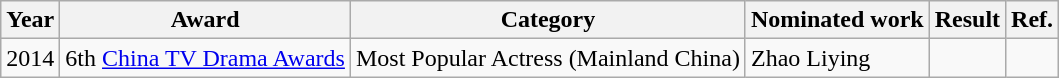<table class="wikitable">
<tr>
<th>Year</th>
<th>Award</th>
<th>Category</th>
<th>Nominated work</th>
<th>Result</th>
<th>Ref.</th>
</tr>
<tr>
<td>2014</td>
<td>6th <a href='#'>China TV Drama Awards</a></td>
<td>Most Popular Actress (Mainland China)</td>
<td>Zhao Liying</td>
<td></td>
<td></td>
</tr>
</table>
